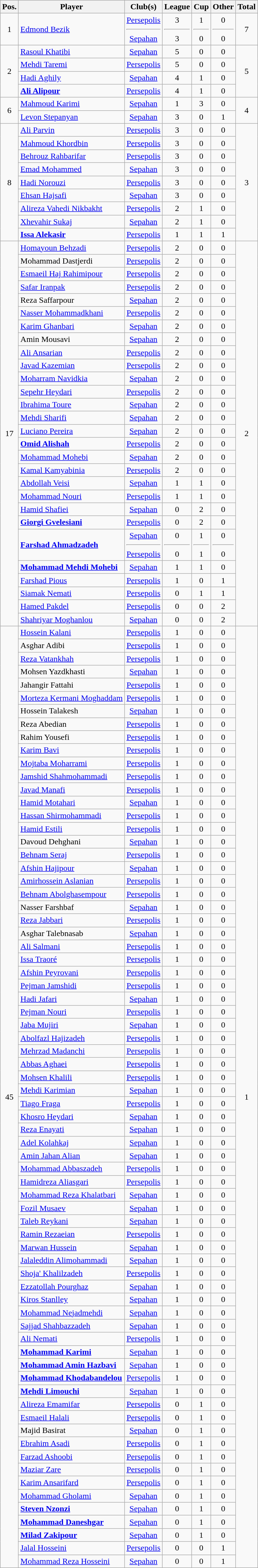<table class="wikitable" style="text-align: center">
<tr>
<th>Pos.</th>
<th>Player</th>
<th>Club(s)</th>
<th>League</th>
<th>Cup</th>
<th>Other</th>
<th>Total</th>
</tr>
<tr>
<td>1</td>
<td align="left"> <a href='#'>Edmond Bezik</a></td>
<td><a href='#'>Persepolis</a><hr><a href='#'>Sepahan</a></td>
<td>3<hr>3</td>
<td>1<hr>0</td>
<td>0<hr>0</td>
<td>7</td>
</tr>
<tr>
<td rowspan=4>2</td>
<td align="left"> <a href='#'>Rasoul Khatibi</a></td>
<td><a href='#'>Sepahan</a></td>
<td>5</td>
<td>0</td>
<td>0</td>
<td rowspan=4>5</td>
</tr>
<tr>
<td align="left"> <a href='#'>Mehdi Taremi</a></td>
<td><a href='#'>Persepolis</a></td>
<td>5</td>
<td>0</td>
<td>0</td>
</tr>
<tr>
<td align="left"> <a href='#'>Hadi Aghily</a></td>
<td><a href='#'>Sepahan</a></td>
<td>4</td>
<td>1</td>
<td>0</td>
</tr>
<tr>
<td align="left"> <strong><a href='#'>Ali Alipour</a></strong></td>
<td><a href='#'>Persepolis</a></td>
<td>4</td>
<td>1</td>
<td>0</td>
</tr>
<tr>
<td rowspan=2>6</td>
<td align="left"> <a href='#'>Mahmoud Karimi</a></td>
<td><a href='#'>Sepahan</a></td>
<td>1</td>
<td>3</td>
<td>0</td>
<td rowspan=2>4</td>
</tr>
<tr>
<td align="left"> <a href='#'>Levon Stepanyan</a></td>
<td><a href='#'>Sepahan</a></td>
<td>3</td>
<td>0</td>
<td>1</td>
</tr>
<tr>
<td rowspan=9>8</td>
<td align="left"> <a href='#'>Ali Parvin</a></td>
<td><a href='#'>Persepolis</a></td>
<td>3</td>
<td>0</td>
<td>0</td>
<td rowspan=9>3</td>
</tr>
<tr>
<td align="left"> <a href='#'>Mahmoud Khordbin</a></td>
<td><a href='#'>Persepolis</a></td>
<td>3</td>
<td>0</td>
<td>0</td>
</tr>
<tr>
<td align="left"> <a href='#'>Behrouz Rahbarifar</a></td>
<td><a href='#'>Persepolis</a></td>
<td>3</td>
<td>0</td>
<td>0</td>
</tr>
<tr>
<td align="left"> <a href='#'>Emad Mohammed</a></td>
<td><a href='#'>Sepahan</a></td>
<td>3</td>
<td>0</td>
<td>0</td>
</tr>
<tr>
<td align="left"> <a href='#'>Hadi Norouzi</a></td>
<td><a href='#'>Persepolis</a></td>
<td>3</td>
<td>0</td>
<td>0</td>
</tr>
<tr>
<td align="left"> <a href='#'>Ehsan Hajsafi</a></td>
<td><a href='#'>Sepahan</a></td>
<td>3</td>
<td>0</td>
<td>0</td>
</tr>
<tr>
<td align="left"> <a href='#'>Alireza Vahedi Nikbakht</a></td>
<td><a href='#'>Persepolis</a></td>
<td>2</td>
<td>1</td>
<td>0</td>
</tr>
<tr>
<td align="left"> <a href='#'>Xhevahir Sukaj</a></td>
<td><a href='#'>Sepahan</a></td>
<td>2</td>
<td>1</td>
<td>0</td>
</tr>
<tr>
<td align="left"> <strong><a href='#'>Issa Alekasir</a></strong></td>
<td><a href='#'>Persepolis</a></td>
<td>1</td>
<td>1</td>
<td>1</td>
</tr>
<tr>
<td rowspan=28>17</td>
<td align="left"> <a href='#'>Homayoun Behzadi</a></td>
<td><a href='#'>Persepolis</a></td>
<td>2</td>
<td>0</td>
<td>0</td>
<td rowspan=28>2</td>
</tr>
<tr>
<td align="left"> Mohammad Dastjerdi</td>
<td><a href='#'>Persepolis</a></td>
<td>2</td>
<td>0</td>
<td>0</td>
</tr>
<tr>
<td align="left"> <a href='#'>Esmaeil Haj Rahimipour</a></td>
<td><a href='#'>Persepolis</a></td>
<td>2</td>
<td>0</td>
<td>0</td>
</tr>
<tr>
<td align="left"> <a href='#'>Safar Iranpak</a></td>
<td><a href='#'>Persepolis</a></td>
<td>2</td>
<td>0</td>
<td>0</td>
</tr>
<tr>
<td align="left"> Reza Saffarpour</td>
<td><a href='#'>Sepahan</a></td>
<td>2</td>
<td>0</td>
<td>0</td>
</tr>
<tr>
<td align="left"> <a href='#'>Nasser Mohammadkhani</a></td>
<td><a href='#'>Persepolis</a></td>
<td>2</td>
<td>0</td>
<td>0</td>
</tr>
<tr>
<td align="left"> <a href='#'>Karim Ghanbari</a></td>
<td><a href='#'>Sepahan</a></td>
<td>2</td>
<td>0</td>
<td>0</td>
</tr>
<tr>
<td align="left"> Amin Mousavi</td>
<td><a href='#'>Sepahan</a></td>
<td>2</td>
<td>0</td>
<td>0</td>
</tr>
<tr>
<td align="left"> <a href='#'>Ali Ansarian</a></td>
<td><a href='#'>Persepolis</a></td>
<td>2</td>
<td>0</td>
<td>0</td>
</tr>
<tr>
<td align="left"> <a href='#'>Javad Kazemian</a></td>
<td><a href='#'>Persepolis</a></td>
<td>2</td>
<td>0</td>
<td>0</td>
</tr>
<tr>
<td align="left"> <a href='#'>Moharram Navidkia</a></td>
<td><a href='#'>Sepahan</a></td>
<td>2</td>
<td>0</td>
<td>0</td>
</tr>
<tr>
<td align="left"> <a href='#'>Sepehr Heydari</a></td>
<td><a href='#'>Persepolis</a></td>
<td>2</td>
<td>0</td>
<td>0</td>
</tr>
<tr>
<td align="left"> <a href='#'>Ibrahima Toure</a></td>
<td><a href='#'>Sepahan</a></td>
<td>2</td>
<td>0</td>
<td>0</td>
</tr>
<tr>
<td align="left"> <a href='#'>Mehdi Sharifi</a></td>
<td><a href='#'>Sepahan</a></td>
<td>2</td>
<td>0</td>
<td>0</td>
</tr>
<tr>
<td align="left"> <a href='#'>Luciano Pereira</a></td>
<td><a href='#'>Sepahan</a></td>
<td>2</td>
<td>0</td>
<td>0</td>
</tr>
<tr>
<td align="left"> <strong><a href='#'>Omid Alishah</a></strong></td>
<td><a href='#'>Persepolis</a></td>
<td>2</td>
<td>0</td>
<td>0</td>
</tr>
<tr>
<td align="left"> <a href='#'>Mohammad Mohebi</a></td>
<td><a href='#'>Sepahan</a></td>
<td>2</td>
<td>0</td>
<td>0</td>
</tr>
<tr>
<td align="left"> <a href='#'>Kamal Kamyabinia</a></td>
<td><a href='#'>Persepolis</a></td>
<td>2</td>
<td>0</td>
<td>0</td>
</tr>
<tr>
<td align="left"> <a href='#'>Abdollah Veisi</a></td>
<td><a href='#'>Sepahan</a></td>
<td>1</td>
<td>1</td>
<td>0</td>
</tr>
<tr>
<td align="left"> <a href='#'>Mohammad Nouri</a></td>
<td><a href='#'>Persepolis</a></td>
<td>1</td>
<td>1</td>
<td>0</td>
</tr>
<tr>
<td align="left"> <a href='#'>Hamid Shafiei</a></td>
<td><a href='#'>Sepahan</a></td>
<td>0</td>
<td>2</td>
<td>0</td>
</tr>
<tr>
<td align="left"> <strong><a href='#'>Giorgi Gvelesiani</a></strong></td>
<td><a href='#'>Persepolis</a></td>
<td>0</td>
<td>2</td>
<td>0</td>
</tr>
<tr>
<td align="left"> <strong><a href='#'>Farshad Ahmadzadeh</a></strong></td>
<td><a href='#'>Sepahan</a><hr><a href='#'>Persepolis</a></td>
<td>0<hr>0</td>
<td>1<hr>1</td>
<td>0<hr>0</td>
</tr>
<tr>
<td align="left"> <strong><a href='#'>Mohammad Mehdi Mohebi</a></strong></td>
<td><a href='#'>Sepahan</a></td>
<td>1</td>
<td>1</td>
<td>0</td>
</tr>
<tr>
<td align="left"> <a href='#'>Farshad Pious</a></td>
<td><a href='#'>Persepolis</a></td>
<td>1</td>
<td>0</td>
<td>1</td>
</tr>
<tr>
<td align="left"> <a href='#'>Siamak Nemati</a></td>
<td><a href='#'>Persepolis</a></td>
<td>0</td>
<td>1</td>
<td>1</td>
</tr>
<tr>
<td align="left"> <a href='#'>Hamed Pakdel</a></td>
<td><a href='#'>Persepolis</a></td>
<td>0</td>
<td>0</td>
<td>2</td>
</tr>
<tr>
<td align="left"> <a href='#'>Shahriyar Moghanlou</a></td>
<td><a href='#'>Sepahan</a></td>
<td>0</td>
<td>0</td>
<td>2</td>
</tr>
<tr>
<td rowspan=74>45</td>
<td align="left"> <a href='#'>Hossein Kalani</a></td>
<td><a href='#'>Persepolis</a></td>
<td>1</td>
<td>0</td>
<td>0</td>
<td rowspan=74>1</td>
</tr>
<tr>
<td align="left"> Asghar Adibi</td>
<td><a href='#'>Persepolis</a></td>
<td>1</td>
<td>0</td>
<td>0</td>
</tr>
<tr>
<td align="left"> <a href='#'>Reza Vatankhah</a></td>
<td><a href='#'>Persepolis</a></td>
<td>1</td>
<td>0</td>
<td>0</td>
</tr>
<tr>
<td align="left"> Mohsen Yazdkhasti</td>
<td><a href='#'>Sepahan</a></td>
<td>1</td>
<td>0</td>
<td>0</td>
</tr>
<tr>
<td align="left"> Jahangir Fattahi</td>
<td><a href='#'>Persepolis</a></td>
<td>1</td>
<td>0</td>
<td>0</td>
</tr>
<tr>
<td align="left"> <a href='#'>Morteza Kermani Moghaddam</a></td>
<td><a href='#'>Persepolis</a></td>
<td>1</td>
<td>0</td>
<td>0</td>
</tr>
<tr>
<td align="left"> Hossein Talakesh</td>
<td><a href='#'>Sepahan</a></td>
<td>1</td>
<td>0</td>
<td>0</td>
</tr>
<tr>
<td align="left"> Reza Abedian</td>
<td><a href='#'>Persepolis</a></td>
<td>1</td>
<td>0</td>
<td>0</td>
</tr>
<tr>
<td align="left">  Rahim Yousefi</td>
<td><a href='#'>Persepolis</a></td>
<td>1</td>
<td>0</td>
<td>0</td>
</tr>
<tr>
<td align="left"> <a href='#'>Karim Bavi</a></td>
<td><a href='#'>Persepolis</a></td>
<td>1</td>
<td>0</td>
<td>0</td>
</tr>
<tr>
<td align="left"> <a href='#'>Mojtaba Moharrami</a></td>
<td><a href='#'>Persepolis</a></td>
<td>1</td>
<td>0</td>
<td>0</td>
</tr>
<tr>
<td align="left"> <a href='#'>Jamshid Shahmohammadi</a></td>
<td><a href='#'>Persepolis</a></td>
<td>1</td>
<td>0</td>
<td>0</td>
</tr>
<tr>
<td align="left"> <a href='#'>Javad Manafi</a></td>
<td><a href='#'>Persepolis</a></td>
<td>1</td>
<td>0</td>
<td>0</td>
</tr>
<tr>
<td align="left"> <a href='#'>Hamid Motahari</a></td>
<td><a href='#'>Sepahan</a></td>
<td>1</td>
<td>0</td>
<td>0</td>
</tr>
<tr>
<td align="left"> <a href='#'>Hassan Shirmohammadi</a></td>
<td><a href='#'>Persepolis</a></td>
<td>1</td>
<td>0</td>
<td>0</td>
</tr>
<tr>
<td align="left"> <a href='#'>Hamid Estili</a></td>
<td><a href='#'>Persepolis</a></td>
<td>1</td>
<td>0</td>
<td>0</td>
</tr>
<tr>
<td align="left"> Davoud Dehghani</td>
<td><a href='#'>Sepahan</a></td>
<td>1</td>
<td>0</td>
<td>0</td>
</tr>
<tr>
<td align="left"> <a href='#'>Behnam Seraj</a></td>
<td><a href='#'>Persepolis</a></td>
<td>1</td>
<td>0</td>
<td>0</td>
</tr>
<tr>
<td align="left"> <a href='#'>Afshin Hajipour</a></td>
<td><a href='#'>Sepahan</a></td>
<td>1</td>
<td>0</td>
<td>0</td>
</tr>
<tr>
<td align="left"> <a href='#'>Amirhossein Aslanian</a></td>
<td><a href='#'>Persepolis</a></td>
<td>1</td>
<td>0</td>
<td>0</td>
</tr>
<tr>
<td align="left"> <a href='#'>Behnam Abolghasempour</a></td>
<td><a href='#'>Persepolis</a></td>
<td>1</td>
<td>0</td>
<td>0</td>
</tr>
<tr>
<td align="left"> Nasser Farshbaf</td>
<td><a href='#'>Sepahan</a></td>
<td>1</td>
<td>0</td>
<td>0</td>
</tr>
<tr>
<td align="left"> <a href='#'>Reza Jabbari</a></td>
<td><a href='#'>Persepolis</a></td>
<td>1</td>
<td>0</td>
<td>0</td>
</tr>
<tr>
<td align="left"> Asghar Talebnasab</td>
<td><a href='#'>Sepahan</a></td>
<td>1</td>
<td>0</td>
<td>0</td>
</tr>
<tr>
<td align="left"> <a href='#'>Ali Salmani</a></td>
<td><a href='#'>Persepolis</a></td>
<td>1</td>
<td>0</td>
<td>0</td>
</tr>
<tr>
<td align="left"> <a href='#'>Issa Traoré</a></td>
<td><a href='#'>Persepolis</a></td>
<td>1</td>
<td>0</td>
<td>0</td>
</tr>
<tr>
<td align="left"> <a href='#'>Afshin Peyrovani</a></td>
<td><a href='#'>Persepolis</a></td>
<td>1</td>
<td>0</td>
<td>0</td>
</tr>
<tr>
<td align="left"> <a href='#'>Pejman Jamshidi</a></td>
<td><a href='#'>Persepolis</a></td>
<td>1</td>
<td>0</td>
<td>0</td>
</tr>
<tr>
<td align="left"> <a href='#'>Hadi Jafari</a></td>
<td><a href='#'>Sepahan</a></td>
<td>1</td>
<td>0</td>
<td>0</td>
</tr>
<tr>
<td align="left"> <a href='#'>Pejman Nouri</a></td>
<td><a href='#'>Persepolis</a></td>
<td>1</td>
<td>0</td>
<td>0</td>
</tr>
<tr>
<td align="left"> <a href='#'>Jaba Mujiri</a></td>
<td><a href='#'>Sepahan</a></td>
<td>1</td>
<td>0</td>
<td>0</td>
</tr>
<tr>
<td align="left"> <a href='#'>Abolfazl Hajizadeh</a></td>
<td><a href='#'>Persepolis</a></td>
<td>1</td>
<td>0</td>
<td>0</td>
</tr>
<tr>
<td align="left"> <a href='#'>Mehrzad Madanchi</a></td>
<td><a href='#'>Persepolis</a></td>
<td>1</td>
<td>0</td>
<td>0</td>
</tr>
<tr>
<td align="left"> <a href='#'>Abbas Aghaei</a></td>
<td><a href='#'>Persepolis</a></td>
<td>1</td>
<td>0</td>
<td>0</td>
</tr>
<tr>
<td align="left"> <a href='#'>Mohsen Khalili</a></td>
<td><a href='#'>Persepolis</a></td>
<td>1</td>
<td>0</td>
<td>0</td>
</tr>
<tr>
<td align="left"> <a href='#'>Mehdi Karimian</a></td>
<td><a href='#'>Sepahan</a></td>
<td>1</td>
<td>0</td>
<td>0</td>
</tr>
<tr>
<td align="left"> <a href='#'>Tiago Fraga</a></td>
<td><a href='#'>Persepolis</a></td>
<td>1</td>
<td>0</td>
<td>0</td>
</tr>
<tr>
<td align="left"> <a href='#'>Khosro Heydari</a></td>
<td><a href='#'>Sepahan</a></td>
<td>1</td>
<td>0</td>
<td>0</td>
</tr>
<tr>
<td align="left"> <a href='#'>Reza Enayati</a></td>
<td><a href='#'>Sepahan</a></td>
<td>1</td>
<td>0</td>
<td>0</td>
</tr>
<tr>
<td align="left"> <a href='#'>Adel Kolahkaj</a></td>
<td><a href='#'>Sepahan</a></td>
<td>1</td>
<td>0</td>
<td>0</td>
</tr>
<tr>
<td align="left"> <a href='#'>Amin Jahan Alian</a></td>
<td><a href='#'>Sepahan</a></td>
<td>1</td>
<td>0</td>
<td>0</td>
</tr>
<tr>
<td align="left"> <a href='#'>Mohammad Abbaszadeh</a></td>
<td><a href='#'>Persepolis</a></td>
<td>1</td>
<td>0</td>
<td>0</td>
</tr>
<tr>
<td align="left"> <a href='#'>Hamidreza Aliasgari</a></td>
<td><a href='#'>Persepolis</a></td>
<td>1</td>
<td>0</td>
<td>0</td>
</tr>
<tr>
<td align="left"> <a href='#'>Mohammad Reza Khalatbari</a></td>
<td><a href='#'>Sepahan</a></td>
<td>1</td>
<td>0</td>
<td>0</td>
</tr>
<tr>
<td align="left"> <a href='#'>Fozil Musaev</a></td>
<td><a href='#'>Sepahan</a></td>
<td>1</td>
<td>0</td>
<td>0</td>
</tr>
<tr>
<td align="left"> <a href='#'>Taleb Reykani</a></td>
<td><a href='#'>Sepahan</a></td>
<td>1</td>
<td>0</td>
<td>0</td>
</tr>
<tr>
<td align="left"> <a href='#'>Ramin Rezaeian</a></td>
<td><a href='#'>Persepolis</a></td>
<td>1</td>
<td>0</td>
<td>0</td>
</tr>
<tr>
<td align="left"> <a href='#'>Marwan Hussein</a></td>
<td><a href='#'>Sepahan</a></td>
<td>1</td>
<td>0</td>
<td>0</td>
</tr>
<tr>
<td align="left"> <a href='#'>Jalaleddin Alimohammadi</a></td>
<td><a href='#'>Sepahan</a></td>
<td>1</td>
<td>0</td>
<td>0</td>
</tr>
<tr>
<td align="left"> <a href='#'>Shoja' Khalilzadeh</a></td>
<td><a href='#'>Persepolis</a></td>
<td>1</td>
<td>0</td>
<td>0</td>
</tr>
<tr>
<td align="left"> <a href='#'>Ezzatollah Pourghaz</a></td>
<td><a href='#'>Sepahan</a></td>
<td>1</td>
<td>0</td>
<td>0</td>
</tr>
<tr>
<td align="left"> <a href='#'>Kiros Stanlley</a></td>
<td><a href='#'>Sepahan</a></td>
<td>1</td>
<td>0</td>
<td>0</td>
</tr>
<tr>
<td align="left"> <a href='#'>Mohammad Nejadmehdi</a></td>
<td><a href='#'>Sepahan</a></td>
<td>1</td>
<td>0</td>
<td>0</td>
</tr>
<tr>
<td align="left"> <a href='#'>Sajjad Shahbazzadeh</a></td>
<td><a href='#'>Sepahan</a></td>
<td>1</td>
<td>0</td>
<td>0</td>
</tr>
<tr>
<td align="left"> <a href='#'>Ali Nemati</a></td>
<td><a href='#'>Persepolis</a></td>
<td>1</td>
<td>0</td>
<td>0</td>
</tr>
<tr>
<td align="left"> <strong><a href='#'>Mohammad Karimi</a></strong></td>
<td><a href='#'>Sepahan</a></td>
<td>1</td>
<td>0</td>
<td>0</td>
</tr>
<tr>
<td align="left"> <strong><a href='#'>Mohammad Amin Hazbavi</a></strong></td>
<td><a href='#'>Sepahan</a></td>
<td>1</td>
<td>0</td>
<td>0</td>
</tr>
<tr>
<td align="left"> <strong><a href='#'>Mohammad Khodabandelou</a></strong></td>
<td><a href='#'>Persepolis</a></td>
<td>1</td>
<td>0</td>
<td>0</td>
</tr>
<tr>
<td align="left"> <strong><a href='#'>Mehdi Limouchi</a></strong></td>
<td><a href='#'>Sepahan</a></td>
<td>1</td>
<td>0</td>
<td>0</td>
</tr>
<tr>
<td align="left"> <a href='#'>Alireza Emamifar</a></td>
<td><a href='#'>Persepolis</a></td>
<td>0</td>
<td>1</td>
<td>0</td>
</tr>
<tr>
<td align="left"> <a href='#'>Esmaeil Halali</a></td>
<td><a href='#'>Persepolis</a></td>
<td>0</td>
<td>1</td>
<td>0</td>
</tr>
<tr>
<td align="left"> Majid Basirat</td>
<td><a href='#'>Sepahan</a></td>
<td>0</td>
<td>1</td>
<td>0</td>
</tr>
<tr>
<td align="left"> <a href='#'>Ebrahim Asadi</a></td>
<td><a href='#'>Persepolis</a></td>
<td>0</td>
<td>1</td>
<td>0</td>
</tr>
<tr>
<td align="left"> <a href='#'>Farzad Ashoobi</a></td>
<td><a href='#'>Persepolis</a></td>
<td>0</td>
<td>1</td>
<td>0</td>
</tr>
<tr>
<td align="left"> <a href='#'>Maziar Zare</a></td>
<td><a href='#'>Persepolis</a></td>
<td>0</td>
<td>1</td>
<td>0</td>
</tr>
<tr>
<td align="left"> <a href='#'>Karim Ansarifard</a></td>
<td><a href='#'>Persepolis</a></td>
<td>0</td>
<td>1</td>
<td>0</td>
</tr>
<tr>
<td align="left"> <a href='#'>Mohammad Gholami</a></td>
<td><a href='#'>Sepahan</a></td>
<td>0</td>
<td>1</td>
<td>0</td>
</tr>
<tr>
<td align="left"> <strong><a href='#'>Steven Nzonzi</a></strong></td>
<td><a href='#'>Sepahan</a></td>
<td>0</td>
<td>1</td>
<td>0</td>
</tr>
<tr>
<td align="left"> <strong><a href='#'>Mohammad Daneshgar</a></strong></td>
<td><a href='#'>Sepahan</a></td>
<td>0</td>
<td>1</td>
<td>0</td>
</tr>
<tr>
<td align="left"> <strong><a href='#'>Milad Zakipour</a></strong></td>
<td><a href='#'>Sepahan</a></td>
<td>0</td>
<td>1</td>
<td>0</td>
</tr>
<tr>
<td align="left"> <a href='#'>Jalal Hosseini</a></td>
<td><a href='#'>Persepolis</a></td>
<td>0</td>
<td>0</td>
<td>1</td>
</tr>
<tr>
<td align="left"> <a href='#'>Mohammad Reza Hosseini</a></td>
<td><a href='#'>Sepahan</a></td>
<td>0</td>
<td>0</td>
<td>1</td>
</tr>
</table>
